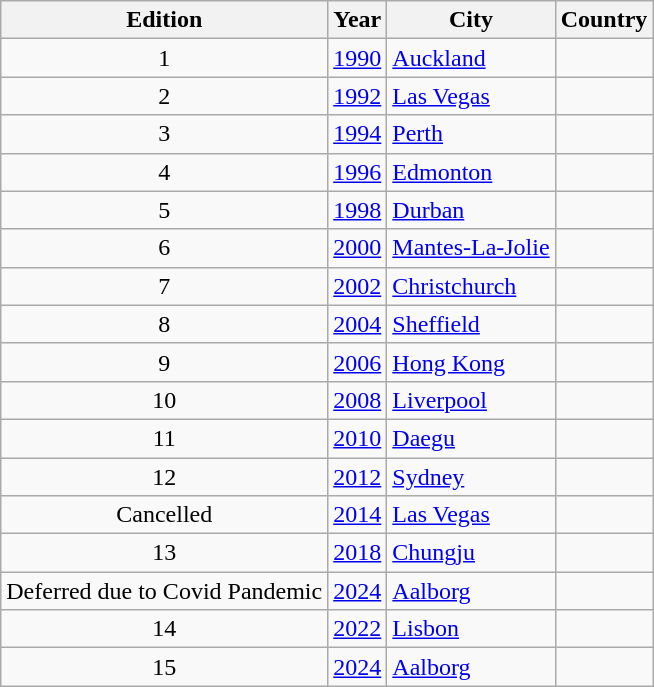<table class=wikitable>
<tr>
<th>Edition</th>
<th>Year</th>
<th>City</th>
<th>Country</th>
</tr>
<tr>
<td align=center>1</td>
<td><a href='#'>1990</a></td>
<td><a href='#'>Auckland</a></td>
<td></td>
</tr>
<tr>
<td align=center>2</td>
<td><a href='#'>1992</a></td>
<td><a href='#'>Las Vegas</a></td>
<td></td>
</tr>
<tr>
<td align=center>3</td>
<td><a href='#'>1994</a></td>
<td><a href='#'>Perth</a></td>
<td></td>
</tr>
<tr>
<td align=center>4</td>
<td><a href='#'>1996</a></td>
<td><a href='#'>Edmonton</a></td>
<td></td>
</tr>
<tr>
<td align=center>5</td>
<td><a href='#'>1998</a></td>
<td><a href='#'>Durban</a></td>
<td></td>
</tr>
<tr>
<td align=center>6</td>
<td><a href='#'>2000</a></td>
<td><a href='#'>Mantes-La-Jolie</a></td>
<td></td>
</tr>
<tr>
<td align=center>7</td>
<td><a href='#'>2002</a></td>
<td><a href='#'>Christchurch</a></td>
<td></td>
</tr>
<tr>
<td align=center>8</td>
<td><a href='#'>2004</a></td>
<td><a href='#'>Sheffield</a></td>
<td></td>
</tr>
<tr>
<td align=center>9</td>
<td><a href='#'>2006</a></td>
<td><a href='#'>Hong Kong</a></td>
<td></td>
</tr>
<tr>
<td align=center>10</td>
<td><a href='#'>2008</a></td>
<td><a href='#'>Liverpool</a></td>
<td></td>
</tr>
<tr>
<td align=center>11</td>
<td><a href='#'>2010</a></td>
<td><a href='#'>Daegu</a></td>
<td></td>
</tr>
<tr>
<td align=center>12</td>
<td><a href='#'>2012</a></td>
<td><a href='#'>Sydney</a></td>
<td></td>
</tr>
<tr>
<td align=center>Cancelled</td>
<td><a href='#'>2014</a></td>
<td><a href='#'>Las Vegas</a></td>
<td></td>
</tr>
<tr>
<td align=center>13</td>
<td><a href='#'>2018</a></td>
<td><a href='#'>Chungju</a></td>
<td></td>
</tr>
<tr>
<td align=center>Deferred due to Covid Pandemic</td>
<td><a href='#'>2024</a></td>
<td><a href='#'>Aalborg</a></td>
<td></td>
</tr>
<tr>
<td align=center>14</td>
<td><a href='#'>2022</a></td>
<td><a href='#'>Lisbon</a></td>
<td></td>
</tr>
<tr>
<td align=center>15</td>
<td><a href='#'>2024</a></td>
<td><a href='#'>Aalborg</a></td>
<td></td>
</tr>
</table>
